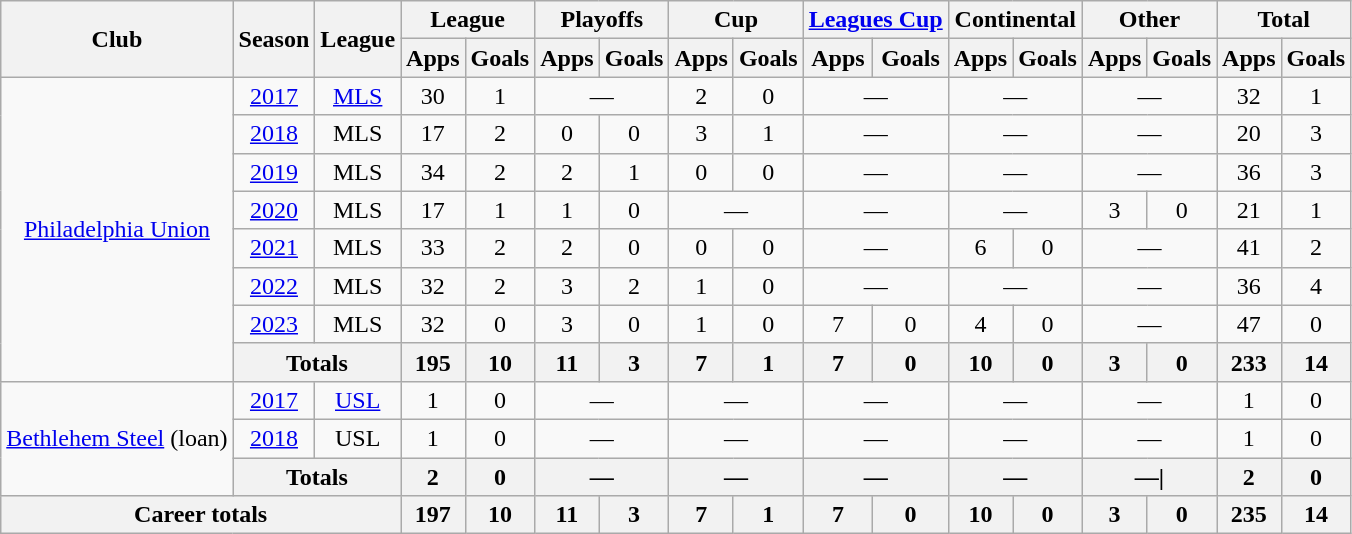<table class="wikitable" Style="text-align: center">
<tr>
<th rowspan="2">Club</th>
<th rowspan="2">Season</th>
<th rowspan="2">League</th>
<th colspan="2">League</th>
<th colspan="2">Playoffs</th>
<th colspan="2">Cup</th>
<th colspan="2"><a href='#'>Leagues Cup</a></th>
<th colspan="2">Continental</th>
<th colspan="2">Other</th>
<th colspan="2">Total</th>
</tr>
<tr>
<th>Apps</th>
<th>Goals</th>
<th>Apps</th>
<th>Goals</th>
<th>Apps</th>
<th>Goals</th>
<th>Apps</th>
<th>Goals</th>
<th>Apps</th>
<th>Goals</th>
<th>Apps</th>
<th>Goals</th>
<th>Apps</th>
<th>Goals</th>
</tr>
<tr>
<td rowspan="8"><a href='#'>Philadelphia Union</a></td>
<td><a href='#'>2017</a></td>
<td><a href='#'>MLS</a></td>
<td>30</td>
<td>1</td>
<td colspan="2">—</td>
<td>2</td>
<td>0</td>
<td colspan="2">—</td>
<td colspan="2">—</td>
<td colspan="2">—</td>
<td>32</td>
<td>1</td>
</tr>
<tr>
<td><a href='#'>2018</a></td>
<td>MLS</td>
<td>17</td>
<td>2</td>
<td>0</td>
<td>0</td>
<td>3</td>
<td>1</td>
<td colspan="2">—</td>
<td colspan="2">—</td>
<td colspan="2">—</td>
<td>20</td>
<td>3</td>
</tr>
<tr>
<td><a href='#'>2019</a></td>
<td>MLS</td>
<td>34</td>
<td>2</td>
<td>2</td>
<td>1</td>
<td>0</td>
<td>0</td>
<td colspan="2">—</td>
<td colspan="2">—</td>
<td colspan="2">—</td>
<td>36</td>
<td>3</td>
</tr>
<tr>
<td><a href='#'>2020</a></td>
<td>MLS</td>
<td>17</td>
<td>1</td>
<td>1</td>
<td>0</td>
<td colspan="2">—</td>
<td colspan="2">—</td>
<td colspan="2">—</td>
<td>3</td>
<td>0</td>
<td>21</td>
<td>1</td>
</tr>
<tr>
<td><a href='#'>2021</a></td>
<td>MLS</td>
<td>33</td>
<td>2</td>
<td>2</td>
<td>0</td>
<td>0</td>
<td>0</td>
<td colspan="2">—</td>
<td>6</td>
<td>0</td>
<td colspan="2">—</td>
<td>41</td>
<td>2</td>
</tr>
<tr>
<td><a href='#'>2022</a></td>
<td>MLS</td>
<td>32</td>
<td>2</td>
<td>3</td>
<td>2</td>
<td>1</td>
<td>0</td>
<td colspan="2">—</td>
<td colspan="2">—</td>
<td colspan="2">—</td>
<td>36</td>
<td>4</td>
</tr>
<tr>
<td><a href='#'>2023</a></td>
<td>MLS</td>
<td>32</td>
<td>0</td>
<td>3</td>
<td>0</td>
<td>1</td>
<td>0</td>
<td>7</td>
<td>0</td>
<td>4</td>
<td>0</td>
<td colspan="2">—</td>
<td>47</td>
<td>0</td>
</tr>
<tr>
<th colspan="2">Totals</th>
<th>195</th>
<th>10</th>
<th>11</th>
<th>3</th>
<th>7</th>
<th>1</th>
<th>7</th>
<th>0</th>
<th>10</th>
<th>0</th>
<th>3</th>
<th>0</th>
<th>233</th>
<th>14</th>
</tr>
<tr>
<td rowspan="3"><a href='#'>Bethlehem Steel</a> (loan)</td>
<td><a href='#'>2017</a></td>
<td><a href='#'>USL</a></td>
<td>1</td>
<td>0</td>
<td colspan="2">—</td>
<td colspan="2">—</td>
<td colspan="2">—</td>
<td colspan="2">—</td>
<td colspan="2">—</td>
<td>1</td>
<td>0</td>
</tr>
<tr>
<td><a href='#'>2018</a></td>
<td>USL</td>
<td>1</td>
<td>0</td>
<td colspan="2">—</td>
<td colspan="2">—</td>
<td colspan="2">—</td>
<td colspan="2">—</td>
<td colspan="2">—</td>
<td>1</td>
<td>0</td>
</tr>
<tr>
<th colspan="2">Totals</th>
<th>2</th>
<th>0</th>
<th colspan="2">—</th>
<th colspan="2">—</th>
<th colspan="2">—</th>
<th colspan="2">—</th>
<th colspan="2">—|</th>
<th>2</th>
<th>0</th>
</tr>
<tr>
<th colspan="3">Career totals</th>
<th>197</th>
<th>10</th>
<th>11</th>
<th>3</th>
<th>7</th>
<th>1</th>
<th>7</th>
<th>0</th>
<th>10</th>
<th>0</th>
<th>3</th>
<th>0</th>
<th>235</th>
<th>14</th>
</tr>
</table>
